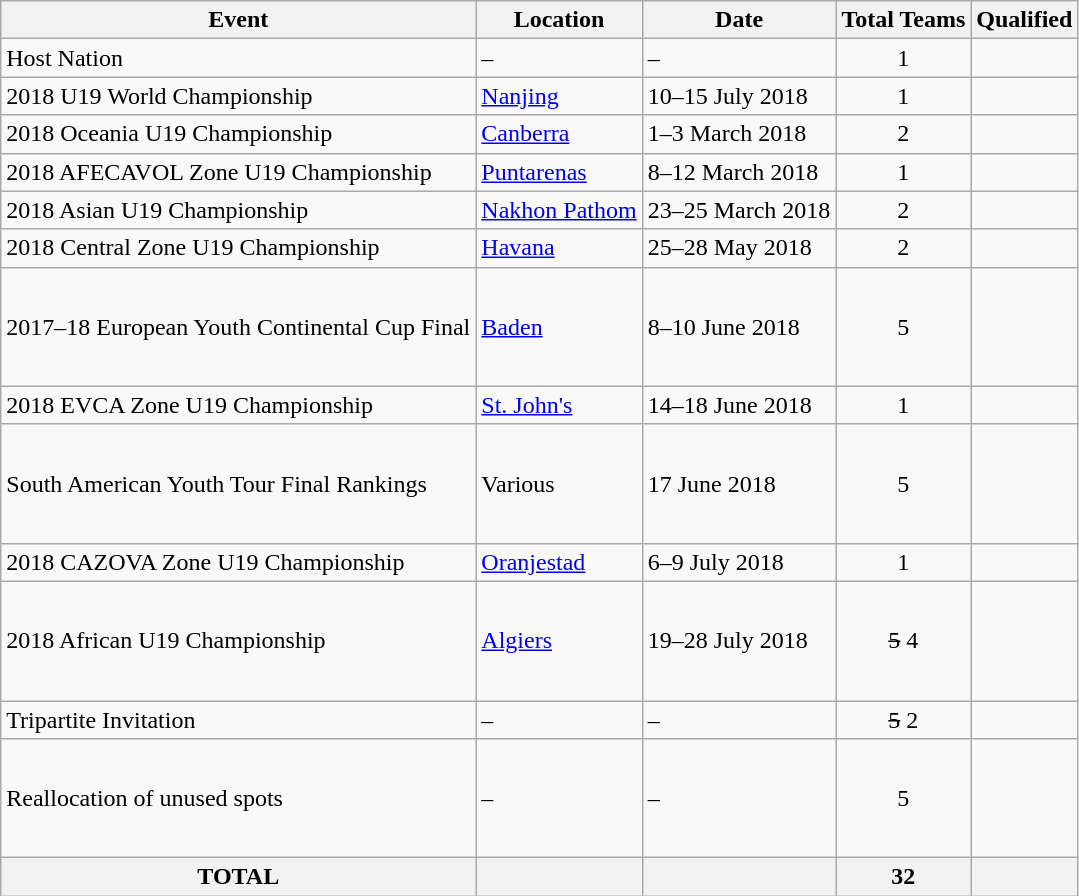<table class="wikitable">
<tr>
<th>Event</th>
<th>Location</th>
<th>Date</th>
<th>Total Teams</th>
<th>Qualified</th>
</tr>
<tr>
<td>Host Nation</td>
<td>–</td>
<td>–</td>
<td align="center">1</td>
<td></td>
</tr>
<tr>
<td>2018 U19 World Championship</td>
<td> <a href='#'>Nanjing</a></td>
<td>10–15 July 2018</td>
<td align="center">1</td>
<td></td>
</tr>
<tr>
<td>2018 Oceania U19 Championship</td>
<td> <a href='#'>Canberra</a></td>
<td>1–3 March 2018</td>
<td align="center">2</td>
<td><br></td>
</tr>
<tr>
<td>2018 AFECAVOL Zone U19 Championship</td>
<td> <a href='#'>Puntarenas</a></td>
<td>8–12 March 2018</td>
<td align="center">1</td>
<td></td>
</tr>
<tr>
<td>2018 Asian U19 Championship</td>
<td> <a href='#'>Nakhon Pathom</a></td>
<td>23–25 March 2018</td>
<td align="center">2</td>
<td><br></td>
</tr>
<tr>
<td>2018 Central Zone U19 Championship</td>
<td> <a href='#'>Havana</a></td>
<td>25–28 May 2018</td>
<td align="center">2</td>
<td><br></td>
</tr>
<tr>
<td>2017–18 European Youth Continental Cup Final</td>
<td> <a href='#'>Baden</a></td>
<td>8–10 June 2018</td>
<td align="center">5</td>
<td><br><br><br><br></td>
</tr>
<tr>
<td>2018 EVCA Zone U19 Championship</td>
<td> <a href='#'>St. John's</a></td>
<td>14–18 June 2018</td>
<td align="center">1</td>
<td></td>
</tr>
<tr>
<td>South American Youth Tour Final Rankings</td>
<td>Various</td>
<td>17 June 2018</td>
<td align="center">5</td>
<td><br><br><br><br></td>
</tr>
<tr>
<td>2018 CAZOVA Zone U19 Championship</td>
<td> <a href='#'>Oranjestad</a></td>
<td>6–9 July 2018</td>
<td align="center">1</td>
<td></td>
</tr>
<tr>
<td>2018 African U19 Championship</td>
<td> <a href='#'>Algiers</a></td>
<td>19–28 July 2018</td>
<td align="center"><s>5</s> 4</td>
<td><br><br><br><br><s></s></td>
</tr>
<tr>
<td>Tripartite Invitation</td>
<td>–</td>
<td>–</td>
<td align="center"><s>5</s> 2</td>
<td><br></td>
</tr>
<tr>
<td>Reallocation of unused spots</td>
<td>–</td>
<td>–</td>
<td align="center">5</td>
<td><br><br><br><br></td>
</tr>
<tr>
<th>TOTAL</th>
<th></th>
<th></th>
<th>32</th>
<th></th>
</tr>
</table>
